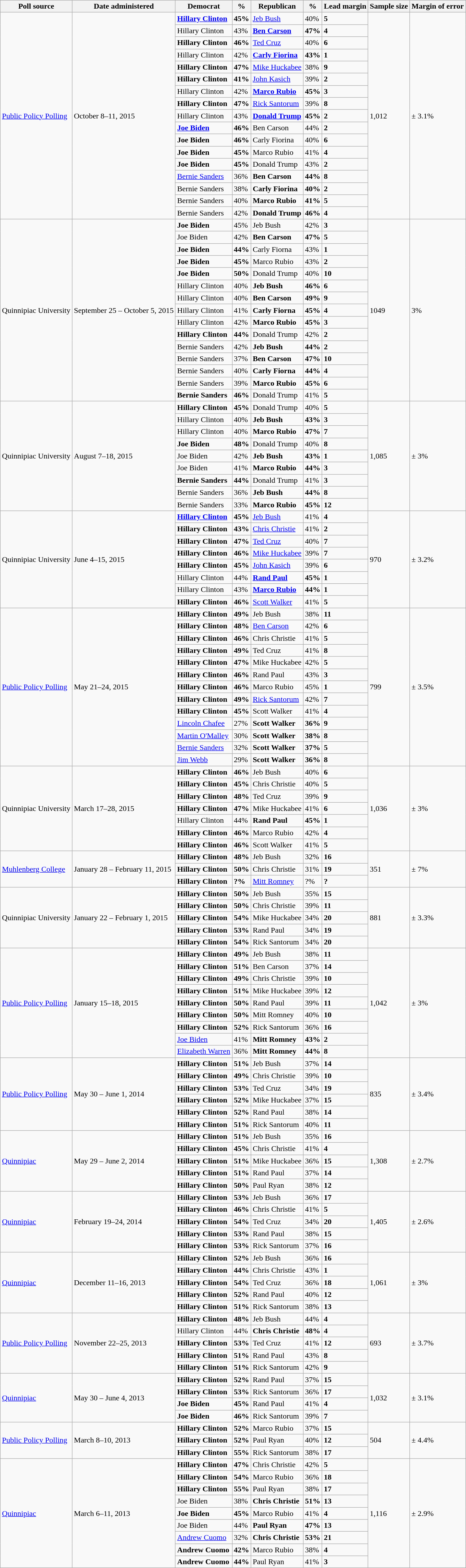<table class="wikitable">
<tr style="vertical-align:bottom;">
<th>Poll source</th>
<th>Date administered</th>
<th>Democrat</th>
<th>%</th>
<th>Republican</th>
<th>%</th>
<th>Lead margin</th>
<th>Sample size</th>
<th>Margin of error</th>
</tr>
<tr>
<td rowspan="17"><a href='#'>Public Policy Polling</a></td>
<td rowspan="17">October 8–11, 2015</td>
<td><strong><a href='#'>Hillary Clinton</a></strong></td>
<td><strong>45%</strong></td>
<td><a href='#'>Jeb Bush</a></td>
<td>40%</td>
<td><strong>5</strong></td>
<td rowspan="17">1,012</td>
<td rowspan="17">± 3.1%</td>
</tr>
<tr>
<td>Hillary Clinton</td>
<td>43%</td>
<td><strong><a href='#'>Ben Carson</a></strong></td>
<td><strong>47%</strong></td>
<td><strong>4</strong></td>
</tr>
<tr>
<td><strong>Hillary Clinton</strong></td>
<td><strong>46%</strong></td>
<td><a href='#'>Ted Cruz</a></td>
<td>40%</td>
<td><strong>6</strong></td>
</tr>
<tr>
<td>Hillary Clinton</td>
<td>42%</td>
<td><strong><a href='#'>Carly Fiorina</a></strong></td>
<td><strong>43%</strong></td>
<td><strong>1</strong></td>
</tr>
<tr>
<td><strong>Hillary Clinton</strong></td>
<td><strong>47%</strong></td>
<td><a href='#'>Mike Huckabee</a></td>
<td>38%</td>
<td><strong>9</strong></td>
</tr>
<tr>
<td><strong>Hillary Clinton</strong></td>
<td><strong>41%</strong></td>
<td><a href='#'>John Kasich</a></td>
<td>39%</td>
<td><strong>2</strong></td>
</tr>
<tr>
<td>Hillary Clinton</td>
<td>42%</td>
<td><strong><a href='#'>Marco Rubio</a></strong></td>
<td><strong>45%</strong></td>
<td><strong>3</strong></td>
</tr>
<tr>
<td><strong>Hillary Clinton</strong></td>
<td><strong>47%</strong></td>
<td><a href='#'>Rick Santorum</a></td>
<td>39%</td>
<td><strong>8</strong></td>
</tr>
<tr>
<td>Hillary Clinton</td>
<td>43%</td>
<td><strong><a href='#'>Donald Trump</a></strong></td>
<td><strong>45%</strong></td>
<td><strong>2</strong></td>
</tr>
<tr>
<td><strong><a href='#'>Joe Biden</a></strong></td>
<td><strong>46%</strong></td>
<td>Ben Carson</td>
<td>44%</td>
<td><strong>2</strong></td>
</tr>
<tr>
<td><strong>Joe Biden</strong></td>
<td><strong>46%</strong></td>
<td>Carly Fiorina</td>
<td>40%</td>
<td><strong>6</strong></td>
</tr>
<tr>
<td><strong>Joe Biden</strong></td>
<td><strong>45%</strong></td>
<td>Marco Rubio</td>
<td>41%</td>
<td><strong>4</strong></td>
</tr>
<tr>
<td><strong>Joe Biden</strong></td>
<td><strong>45%</strong></td>
<td>Donald Trump</td>
<td>43%</td>
<td><strong>2</strong></td>
</tr>
<tr>
<td><a href='#'>Bernie Sanders</a></td>
<td>36%</td>
<td><strong>Ben Carson</strong></td>
<td><strong>44%</strong></td>
<td><strong>8</strong></td>
</tr>
<tr>
<td>Bernie Sanders</td>
<td>38%</td>
<td><strong>Carly Fiorina</strong></td>
<td><strong>40%</strong></td>
<td><strong>2</strong></td>
</tr>
<tr>
<td>Bernie Sanders</td>
<td>40%</td>
<td><strong>Marco Rubio</strong></td>
<td><strong>41%</strong></td>
<td><strong>5</strong></td>
</tr>
<tr>
<td>Bernie Sanders</td>
<td>42%</td>
<td><strong>Donald Trump</strong></td>
<td><strong>46%</strong></td>
<td><strong>4</strong></td>
</tr>
<tr>
<td rowspan="15">Quinnipiac University</td>
<td rowspan="15">September 25 – October 5, 2015</td>
<td><strong>Joe Biden</strong></td>
<td>45%</td>
<td>Jeb Bush</td>
<td>42%</td>
<td><strong>3</strong></td>
<td rowspan="15">1049</td>
<td rowspan="15">3%</td>
</tr>
<tr>
<td>Joe Biden</td>
<td>42%</td>
<td><strong>Ben Carson</strong></td>
<td><strong>47%</strong></td>
<td><strong>5</strong></td>
</tr>
<tr>
<td><strong>Joe Biden</strong></td>
<td><strong>44%</strong></td>
<td>Carly Fiorna</td>
<td>43%</td>
<td><strong>1</strong></td>
</tr>
<tr>
<td><strong>Joe Biden</strong></td>
<td><strong>45%</strong></td>
<td>Marco Rubio</td>
<td>43%</td>
<td><strong>2</strong></td>
</tr>
<tr>
<td><strong>Joe Biden</strong></td>
<td><strong>50%</strong></td>
<td>Donald Trump</td>
<td>40%</td>
<td><strong>10</strong></td>
</tr>
<tr>
<td>Hillary Clinton</td>
<td>40%</td>
<td><strong>Jeb Bush</strong></td>
<td><strong>46%</strong></td>
<td><strong>6</strong></td>
</tr>
<tr>
<td>Hillary Clinton</td>
<td>40%</td>
<td><strong>Ben Carson</strong></td>
<td><strong>49%</strong></td>
<td><strong>9</strong></td>
</tr>
<tr>
<td>Hillary Clinton</td>
<td>41%</td>
<td><strong>Carly Fiorna</strong></td>
<td><strong>45%</strong></td>
<td><strong>4</strong></td>
</tr>
<tr>
<td>Hillary Clinton</td>
<td>42%</td>
<td><strong>Marco Rubio</strong></td>
<td><strong>45%</strong></td>
<td><strong>3</strong></td>
</tr>
<tr>
<td><strong>Hillary Clinton</strong></td>
<td><strong>44%</strong></td>
<td>Donald Trump</td>
<td>42%</td>
<td><strong>2</strong></td>
</tr>
<tr>
<td>Bernie Sanders</td>
<td>42%</td>
<td><strong>Jeb Bush</strong></td>
<td><strong>44%</strong></td>
<td><strong>2</strong></td>
</tr>
<tr>
<td>Bernie Sanders</td>
<td>37%</td>
<td><strong>Ben Carson</strong></td>
<td><strong>47%</strong></td>
<td><strong>10</strong></td>
</tr>
<tr>
<td>Bernie Sanders</td>
<td>40%</td>
<td><strong>Carly Fiorna</strong></td>
<td><strong>44%</strong></td>
<td><strong>4</strong></td>
</tr>
<tr>
<td>Bernie Sanders</td>
<td>39%</td>
<td><strong>Marco Rubio</strong></td>
<td><strong>45%</strong></td>
<td><strong>6</strong></td>
</tr>
<tr>
<td><strong>Bernie Sanders</strong></td>
<td><strong>46%</strong></td>
<td>Donald Trump</td>
<td>41%</td>
<td><strong>5</strong></td>
</tr>
<tr>
<td rowspan="9">Quinnipiac University</td>
<td rowspan="9">August 7–18, 2015</td>
<td><strong>Hillary Clinton</strong></td>
<td><strong>45%</strong></td>
<td>Donald Trump</td>
<td>40%</td>
<td><strong>5</strong></td>
<td rowspan="9">1,085</td>
<td rowspan="9">± 3%</td>
</tr>
<tr>
<td>Hillary Clinton</td>
<td>40%</td>
<td><strong>Jeb Bush</strong></td>
<td><strong>43%</strong></td>
<td><strong>3</strong></td>
</tr>
<tr>
<td>Hillary Clinton</td>
<td>40%</td>
<td><strong>Marco Rubio</strong></td>
<td><strong>47%</strong></td>
<td><strong>7</strong></td>
</tr>
<tr>
<td><strong>Joe Biden</strong></td>
<td><strong>48%</strong></td>
<td>Donald Trump</td>
<td>40%</td>
<td><strong>8</strong></td>
</tr>
<tr>
<td>Joe Biden</td>
<td>42%</td>
<td><strong>Jeb Bush</strong></td>
<td><strong>43%</strong></td>
<td><strong>1</strong></td>
</tr>
<tr>
<td>Joe Biden</td>
<td>41%</td>
<td><strong>Marco Rubio</strong></td>
<td><strong>44%</strong></td>
<td><strong>3</strong></td>
</tr>
<tr>
<td><strong>Bernie Sanders</strong></td>
<td><strong>44%</strong></td>
<td>Donald Trump</td>
<td>41%</td>
<td><strong>3</strong></td>
</tr>
<tr>
<td>Bernie Sanders</td>
<td>36%</td>
<td><strong>Jeb Bush</strong></td>
<td><strong>44%</strong></td>
<td><strong>8</strong></td>
</tr>
<tr>
<td>Bernie Sanders</td>
<td>33%</td>
<td><strong>Marco Rubio</strong></td>
<td><strong>45%</strong></td>
<td><strong>12</strong></td>
</tr>
<tr>
<td rowspan="8">Quinnipiac University</td>
<td rowspan="8">June 4–15, 2015</td>
<td><strong><a href='#'>Hillary Clinton</a></strong></td>
<td><strong>45%</strong></td>
<td><a href='#'>Jeb Bush</a></td>
<td>41%</td>
<td><strong>4</strong></td>
<td rowspan="8">970</td>
<td rowspan="8">± 3.2%</td>
</tr>
<tr>
<td><strong>Hillary Clinton</strong></td>
<td><strong>43%</strong></td>
<td><a href='#'>Chris Christie</a></td>
<td>41%</td>
<td><strong>2</strong></td>
</tr>
<tr>
<td><strong>Hillary Clinton</strong></td>
<td><strong>47%</strong></td>
<td><a href='#'>Ted Cruz</a></td>
<td>40%</td>
<td><strong>7</strong></td>
</tr>
<tr>
<td><strong>Hillary Clinton</strong></td>
<td><strong>46%</strong></td>
<td><a href='#'>Mike Huckabee</a></td>
<td>39%</td>
<td><strong>7</strong></td>
</tr>
<tr>
<td><strong>Hillary Clinton</strong></td>
<td><strong>45%</strong></td>
<td><a href='#'>John Kasich</a></td>
<td>39%</td>
<td><strong>6</strong></td>
</tr>
<tr>
<td>Hillary Clinton</td>
<td>44%</td>
<td><strong><a href='#'>Rand Paul</a></strong></td>
<td><strong>45%</strong></td>
<td><strong>1</strong></td>
</tr>
<tr>
<td>Hillary Clinton</td>
<td>43%</td>
<td><strong><a href='#'>Marco Rubio</a></strong></td>
<td><strong>44%</strong></td>
<td><strong>1</strong></td>
</tr>
<tr>
<td><strong>Hillary Clinton</strong></td>
<td><strong>46%</strong></td>
<td><a href='#'>Scott Walker</a></td>
<td>41%</td>
<td><strong>5</strong></td>
</tr>
<tr>
<td rowspan="13"><a href='#'>Public Policy Polling</a></td>
<td rowspan="13">May 21–24, 2015</td>
<td><strong>Hillary Clinton</strong></td>
<td><strong>49%</strong></td>
<td>Jeb Bush</td>
<td>38%</td>
<td><strong>11</strong></td>
<td rowspan="13">799</td>
<td rowspan="13">± 3.5%</td>
</tr>
<tr>
<td><strong>Hillary Clinton</strong></td>
<td><strong>48%</strong></td>
<td><a href='#'>Ben Carson</a></td>
<td>42%</td>
<td><strong>6</strong></td>
</tr>
<tr>
<td><strong>Hillary Clinton</strong></td>
<td><strong>46%</strong></td>
<td>Chris Christie</td>
<td>41%</td>
<td><strong>5</strong></td>
</tr>
<tr>
<td><strong>Hillary Clinton</strong></td>
<td><strong>49%</strong></td>
<td>Ted Cruz</td>
<td>41%</td>
<td><strong>8</strong></td>
</tr>
<tr>
<td><strong>Hillary Clinton</strong></td>
<td><strong>47%</strong></td>
<td>Mike Huckabee</td>
<td>42%</td>
<td><strong>5</strong></td>
</tr>
<tr>
<td><strong>Hillary Clinton</strong></td>
<td><strong>46%</strong></td>
<td>Rand Paul</td>
<td>43%</td>
<td><strong>3</strong></td>
</tr>
<tr>
<td><strong>Hillary Clinton</strong></td>
<td><strong>46%</strong></td>
<td>Marco Rubio</td>
<td>45%</td>
<td><strong>1</strong></td>
</tr>
<tr>
<td><strong>Hillary Clinton</strong></td>
<td><strong>49%</strong></td>
<td><a href='#'>Rick Santorum</a></td>
<td>42%</td>
<td><strong>7</strong></td>
</tr>
<tr>
<td><strong>Hillary Clinton</strong></td>
<td><strong>45%</strong></td>
<td>Scott Walker</td>
<td>41%</td>
<td><strong>4</strong></td>
</tr>
<tr>
<td><a href='#'>Lincoln Chafee</a></td>
<td>27%</td>
<td><strong>Scott Walker</strong></td>
<td><strong>36%</strong></td>
<td><strong>9</strong></td>
</tr>
<tr>
<td><a href='#'>Martin O'Malley</a></td>
<td>30%</td>
<td><strong>Scott Walker</strong></td>
<td><strong>38%</strong></td>
<td><strong>8</strong></td>
</tr>
<tr>
<td><a href='#'>Bernie Sanders</a></td>
<td>32%</td>
<td><strong>Scott Walker</strong></td>
<td><strong>37%</strong></td>
<td><strong>5</strong></td>
</tr>
<tr>
<td><a href='#'>Jim Webb</a></td>
<td>29%</td>
<td><strong>Scott Walker</strong></td>
<td><strong>36%</strong></td>
<td><strong>8</strong></td>
</tr>
<tr>
<td rowspan="7">Quinnipiac University</td>
<td rowspan="7">March 17–28, 2015</td>
<td><strong>Hillary Clinton</strong></td>
<td><strong>46%</strong></td>
<td>Jeb Bush</td>
<td>40%</td>
<td><strong>6</strong></td>
<td rowspan="7">1,036</td>
<td rowspan="7">± 3%</td>
</tr>
<tr>
<td><strong>Hillary Clinton</strong></td>
<td><strong>45%</strong></td>
<td>Chris Christie</td>
<td>40%</td>
<td><strong>5</strong></td>
</tr>
<tr>
<td><strong>Hillary Clinton</strong></td>
<td><strong>48%</strong></td>
<td>Ted Cruz</td>
<td>39%</td>
<td><strong>9</strong></td>
</tr>
<tr>
<td><strong>Hillary Clinton</strong></td>
<td><strong>47%</strong></td>
<td>Mike Huckabee</td>
<td>41%</td>
<td><strong>6</strong></td>
</tr>
<tr>
<td>Hillary Clinton</td>
<td>44%</td>
<td><strong>Rand Paul</strong></td>
<td><strong>45%</strong></td>
<td><strong>1</strong></td>
</tr>
<tr>
<td><strong>Hillary Clinton</strong></td>
<td><strong>46%</strong></td>
<td>Marco Rubio</td>
<td>42%</td>
<td><strong>4</strong></td>
</tr>
<tr>
<td><strong>Hillary Clinton</strong></td>
<td><strong>46%</strong></td>
<td>Scott Walker</td>
<td>41%</td>
<td><strong>5</strong></td>
</tr>
<tr>
<td rowspan="3"><a href='#'>Muhlenberg College</a></td>
<td rowspan="3">January 28 – February 11, 2015</td>
<td><strong>Hillary Clinton</strong></td>
<td><strong>48%</strong></td>
<td>Jeb Bush</td>
<td>32%</td>
<td><strong>16</strong></td>
<td rowspan="3">351</td>
<td rowspan="3">± 7%</td>
</tr>
<tr>
<td><strong>Hillary Clinton</strong></td>
<td><strong>50%</strong></td>
<td>Chris Christie</td>
<td>31%</td>
<td><strong>19</strong></td>
</tr>
<tr>
<td><strong>Hillary Clinton</strong></td>
<td><strong>?%</strong></td>
<td><a href='#'>Mitt Romney</a></td>
<td>?%</td>
<td><strong>?</strong></td>
</tr>
<tr>
<td rowspan="5">Quinnipiac University</td>
<td rowspan="5">January 22 – February 1, 2015</td>
<td><strong>Hillary Clinton</strong></td>
<td><strong>50%</strong></td>
<td>Jeb Bush</td>
<td>35%</td>
<td><strong>15</strong></td>
<td rowspan="5">881</td>
<td rowspan="5">± 3.3%</td>
</tr>
<tr>
<td><strong>Hillary Clinton</strong></td>
<td><strong>50%</strong></td>
<td>Chris Christie</td>
<td>39%</td>
<td><strong>11</strong></td>
</tr>
<tr>
<td><strong>Hillary Clinton</strong></td>
<td><strong>54%</strong></td>
<td>Mike Huckabee</td>
<td>34%</td>
<td><strong>20</strong></td>
</tr>
<tr>
<td><strong>Hillary Clinton</strong></td>
<td><strong>53%</strong></td>
<td>Rand Paul</td>
<td>34%</td>
<td><strong>19</strong></td>
</tr>
<tr>
<td><strong>Hillary Clinton</strong></td>
<td><strong>54%</strong></td>
<td>Rick Santorum</td>
<td>34%</td>
<td><strong>20</strong></td>
</tr>
<tr>
<td rowspan="9"><a href='#'>Public Policy Polling</a></td>
<td rowspan="9">January 15–18, 2015</td>
<td><strong>Hillary Clinton</strong></td>
<td><strong>49%</strong></td>
<td>Jeb Bush</td>
<td>38%</td>
<td><strong>11</strong></td>
<td rowspan="9">1,042</td>
<td rowspan="9">± 3%</td>
</tr>
<tr>
<td><strong>Hillary Clinton</strong></td>
<td><strong>51%</strong></td>
<td>Ben Carson</td>
<td>37%</td>
<td><strong>14</strong></td>
</tr>
<tr>
<td><strong>Hillary Clinton</strong></td>
<td><strong>49%</strong></td>
<td>Chris Christie</td>
<td>39%</td>
<td><strong>10</strong></td>
</tr>
<tr>
<td><strong>Hillary Clinton</strong></td>
<td><strong>51%</strong></td>
<td>Mike Huckabee</td>
<td>39%</td>
<td><strong>12</strong></td>
</tr>
<tr>
<td><strong>Hillary Clinton</strong></td>
<td><strong>50%</strong></td>
<td>Rand Paul</td>
<td>39%</td>
<td><strong>11</strong></td>
</tr>
<tr>
<td><strong>Hillary Clinton</strong></td>
<td><strong>50%</strong></td>
<td>Mitt Romney</td>
<td>40%</td>
<td><strong>10</strong></td>
</tr>
<tr>
<td><strong>Hillary Clinton</strong></td>
<td><strong>52%</strong></td>
<td>Rick Santorum</td>
<td>36%</td>
<td><strong>16</strong></td>
</tr>
<tr>
<td><a href='#'>Joe Biden</a></td>
<td>41%</td>
<td><strong>Mitt Romney</strong></td>
<td><strong>43%</strong></td>
<td><strong>2</strong></td>
</tr>
<tr>
<td><a href='#'>Elizabeth Warren</a></td>
<td>36%</td>
<td><strong>Mitt Romney</strong></td>
<td><strong>44%</strong></td>
<td><strong>8</strong></td>
</tr>
<tr>
<td rowspan="6"><a href='#'>Public Policy Polling</a></td>
<td rowspan="6">May 30 – June 1, 2014</td>
<td><strong>Hillary Clinton</strong></td>
<td><strong>51%</strong></td>
<td>Jeb Bush</td>
<td>37%</td>
<td><strong>14</strong></td>
<td rowspan="6">835</td>
<td rowspan="6">± 3.4%</td>
</tr>
<tr>
<td><strong>Hillary Clinton</strong></td>
<td><strong>49%</strong></td>
<td>Chris Christie</td>
<td>39%</td>
<td><strong>10</strong></td>
</tr>
<tr>
<td><strong>Hillary Clinton</strong></td>
<td><strong>53%</strong></td>
<td>Ted Cruz</td>
<td>34%</td>
<td><strong>19</strong></td>
</tr>
<tr>
<td><strong>Hillary Clinton</strong></td>
<td><strong>52%</strong></td>
<td>Mike Huckabee</td>
<td>37%</td>
<td><strong>15</strong></td>
</tr>
<tr>
<td><strong>Hillary Clinton</strong></td>
<td><strong>52%</strong></td>
<td>Rand Paul</td>
<td>38%</td>
<td><strong>14</strong></td>
</tr>
<tr>
<td><strong>Hillary Clinton</strong></td>
<td><strong>51%</strong></td>
<td>Rick Santorum</td>
<td>40%</td>
<td><strong>11</strong></td>
</tr>
<tr>
<td rowspan="5"><a href='#'>Quinnipiac</a></td>
<td rowspan="5">May 29 – June 2, 2014</td>
<td><strong>Hillary Clinton</strong></td>
<td><strong>51%</strong></td>
<td>Jeb Bush</td>
<td>35%</td>
<td><strong>16</strong></td>
<td rowspan="5">1,308</td>
<td rowspan="5">± 2.7%</td>
</tr>
<tr>
<td><strong>Hillary Clinton</strong></td>
<td><strong>45%</strong></td>
<td>Chris Christie</td>
<td>41%</td>
<td><strong>4</strong></td>
</tr>
<tr>
<td><strong>Hillary Clinton</strong></td>
<td><strong>51%</strong></td>
<td>Mike Huckabee</td>
<td>36%</td>
<td><strong>15</strong></td>
</tr>
<tr>
<td><strong>Hillary Clinton</strong></td>
<td><strong>51%</strong></td>
<td>Rand Paul</td>
<td>37%</td>
<td><strong>14</strong></td>
</tr>
<tr>
<td><strong>Hillary Clinton</strong></td>
<td><strong>50%</strong></td>
<td>Paul Ryan</td>
<td>38%</td>
<td><strong>12</strong></td>
</tr>
<tr>
<td rowspan="5"><a href='#'>Quinnipiac</a></td>
<td rowspan="5">February 19–24, 2014</td>
<td><strong>Hillary Clinton</strong></td>
<td><strong>53%</strong></td>
<td>Jeb Bush</td>
<td>36%</td>
<td><strong>17</strong></td>
<td rowspan="5">1,405</td>
<td rowspan="5">± 2.6%</td>
</tr>
<tr>
<td><strong>Hillary Clinton</strong></td>
<td><strong>46%</strong></td>
<td>Chris Christie</td>
<td>41%</td>
<td><strong>5</strong></td>
</tr>
<tr>
<td><strong>Hillary Clinton</strong></td>
<td><strong>54%</strong></td>
<td>Ted Cruz</td>
<td>34%</td>
<td><strong>20</strong></td>
</tr>
<tr>
<td><strong>Hillary Clinton</strong></td>
<td><strong>53%</strong></td>
<td>Rand Paul</td>
<td>38%</td>
<td><strong>15</strong></td>
</tr>
<tr>
<td><strong>Hillary Clinton</strong></td>
<td><strong>53%</strong></td>
<td>Rick Santorum</td>
<td>37%</td>
<td><strong>16</strong></td>
</tr>
<tr>
<td rowspan="5"><a href='#'>Quinnipiac</a></td>
<td rowspan="5">December 11–16, 2013</td>
<td><strong>Hillary Clinton</strong></td>
<td><strong>52%</strong></td>
<td>Jeb Bush</td>
<td>36%</td>
<td><strong>16</strong></td>
<td rowspan="5">1,061</td>
<td rowspan="5">± 3%</td>
</tr>
<tr>
<td><strong>Hillary Clinton</strong></td>
<td><strong>44%</strong></td>
<td>Chris Christie</td>
<td>43%</td>
<td><strong>1</strong></td>
</tr>
<tr>
<td><strong>Hillary Clinton</strong></td>
<td><strong>54%</strong></td>
<td>Ted Cruz</td>
<td>36%</td>
<td><strong>18</strong></td>
</tr>
<tr>
<td><strong>Hillary Clinton</strong></td>
<td><strong>52%</strong></td>
<td>Rand Paul</td>
<td>40%</td>
<td><strong>12</strong></td>
</tr>
<tr>
<td><strong>Hillary Clinton</strong></td>
<td><strong>51%</strong></td>
<td>Rick Santorum</td>
<td>38%</td>
<td><strong>13</strong></td>
</tr>
<tr>
<td rowspan="5"><a href='#'>Public Policy Polling</a></td>
<td rowspan="5">November 22–25, 2013</td>
<td><strong>Hillary Clinton</strong></td>
<td><strong>48%</strong></td>
<td>Jeb Bush</td>
<td>44%</td>
<td><strong>4</strong></td>
<td rowspan="5">693</td>
<td rowspan="5">± 3.7%</td>
</tr>
<tr>
<td>Hillary Clinton</td>
<td>44%</td>
<td><strong>Chris Christie</strong></td>
<td><strong>48%</strong></td>
<td><strong>4</strong></td>
</tr>
<tr>
<td><strong>Hillary Clinton</strong></td>
<td><strong>53%</strong></td>
<td>Ted Cruz</td>
<td>41%</td>
<td><strong>12</strong></td>
</tr>
<tr>
<td><strong>Hillary Clinton</strong></td>
<td><strong>51%</strong></td>
<td>Rand Paul</td>
<td>43%</td>
<td><strong>8</strong></td>
</tr>
<tr>
<td><strong>Hillary Clinton</strong></td>
<td><strong>51%</strong></td>
<td>Rick Santorum</td>
<td>42%</td>
<td><strong>9</strong></td>
</tr>
<tr>
<td rowspan="4"><a href='#'>Quinnipiac</a></td>
<td rowspan="4">May 30 – June 4, 2013</td>
<td><strong>Hillary Clinton</strong></td>
<td><strong>52%</strong></td>
<td>Rand Paul</td>
<td>37%</td>
<td><strong>15</strong></td>
<td rowspan="4">1,032</td>
<td rowspan="4">± 3.1%</td>
</tr>
<tr>
<td><strong>Hillary Clinton</strong></td>
<td><strong>53%</strong></td>
<td>Rick Santorum</td>
<td>36%</td>
<td><strong>17</strong></td>
</tr>
<tr>
<td><strong>Joe Biden</strong></td>
<td><strong>45%</strong></td>
<td>Rand Paul</td>
<td>41%</td>
<td><strong>4</strong></td>
</tr>
<tr>
<td><strong>Joe Biden</strong></td>
<td><strong>46%</strong></td>
<td>Rick Santorum</td>
<td>39%</td>
<td><strong>7</strong></td>
</tr>
<tr>
<td rowspan="3"><a href='#'>Public Policy Polling</a></td>
<td rowspan="3">March 8–10, 2013</td>
<td><strong>Hillary Clinton</strong></td>
<td><strong>52%</strong></td>
<td>Marco Rubio</td>
<td>37%</td>
<td><strong>15</strong></td>
<td rowspan="3">504</td>
<td rowspan="3">± 4.4%</td>
</tr>
<tr>
<td><strong>Hillary Clinton</strong></td>
<td><strong>52%</strong></td>
<td>Paul Ryan</td>
<td>40%</td>
<td><strong>12</strong></td>
</tr>
<tr>
<td><strong>Hillary Clinton</strong></td>
<td><strong>55%</strong></td>
<td>Rick Santorum</td>
<td>38%</td>
<td><strong>17</strong></td>
</tr>
<tr>
<td rowspan="9"><a href='#'>Quinnipiac</a></td>
<td rowspan="9">March 6–11, 2013</td>
<td><strong>Hillary Clinton</strong></td>
<td><strong>47%</strong></td>
<td>Chris Christie</td>
<td>42%</td>
<td><strong>5</strong></td>
<td rowspan="9">1,116</td>
<td rowspan="9">± 2.9%</td>
</tr>
<tr>
<td><strong>Hillary Clinton</strong></td>
<td><strong>54%</strong></td>
<td>Marco Rubio</td>
<td>36%</td>
<td><strong>18</strong></td>
</tr>
<tr>
<td><strong>Hillary Clinton</strong></td>
<td><strong>55%</strong></td>
<td>Paul Ryan</td>
<td>38%</td>
<td><strong>17</strong></td>
</tr>
<tr>
<td>Joe Biden</td>
<td>38%</td>
<td><strong>Chris Christie</strong></td>
<td><strong>51%</strong></td>
<td><strong>13</strong></td>
</tr>
<tr>
<td><strong>Joe Biden</strong></td>
<td><strong>45%</strong></td>
<td>Marco Rubio</td>
<td>41%</td>
<td><strong>4</strong></td>
</tr>
<tr>
<td>Joe Biden</td>
<td>44%</td>
<td><strong>Paul Ryan</strong></td>
<td><strong>47%</strong></td>
<td><strong>13</strong></td>
</tr>
<tr>
<td><a href='#'>Andrew Cuomo</a></td>
<td>32%</td>
<td><strong>Chris Christie</strong></td>
<td><strong>53%</strong></td>
<td><strong>21</strong></td>
</tr>
<tr>
<td><strong>Andrew Cuomo</strong></td>
<td><strong>42%</strong></td>
<td>Marco Rubio</td>
<td>38%</td>
<td><strong>4</strong></td>
</tr>
<tr>
<td><strong>Andrew Cuomo</strong></td>
<td><strong>44%</strong></td>
<td>Paul Ryan</td>
<td>41%</td>
<td><strong>3</strong></td>
</tr>
</table>
